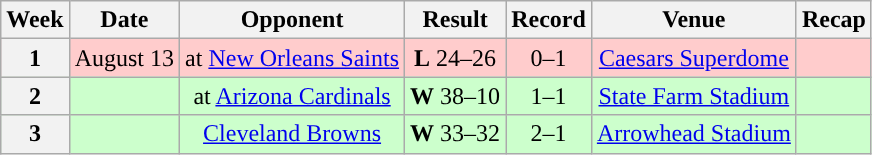<table class="wikitable" style="text-align:center">
<tr>
<th>Week</th>
<th>Date</th>
<th>Opponent</th>
<th>Result</th>
<th>Record</th>
<th>Venue</th>
<th>Recap</th>
</tr>
<tr style="background:#fcc">
<th>1</th>
<td>August 13</td>
<td>at <a href='#'>New Orleans Saints</a></td>
<td><strong>L</strong> 24–26</td>
<td>0–1</td>
<td><a href='#'>Caesars Superdome</a></td>
<td></td>
</tr>
<tr style="background:#cfc">
<th>2</th>
<td></td>
<td>at <a href='#'>Arizona Cardinals</a></td>
<td><strong>W</strong> 38–10</td>
<td>1–1</td>
<td><a href='#'>State Farm Stadium</a></td>
<td></td>
</tr>
<tr style="background:#cfc">
<th>3</th>
<td></td>
<td><a href='#'>Cleveland Browns</a></td>
<td><strong>W</strong> 33–32</td>
<td>2–1</td>
<td><a href='#'>Arrowhead Stadium</a></td>
<td></td>
</tr>
</table>
